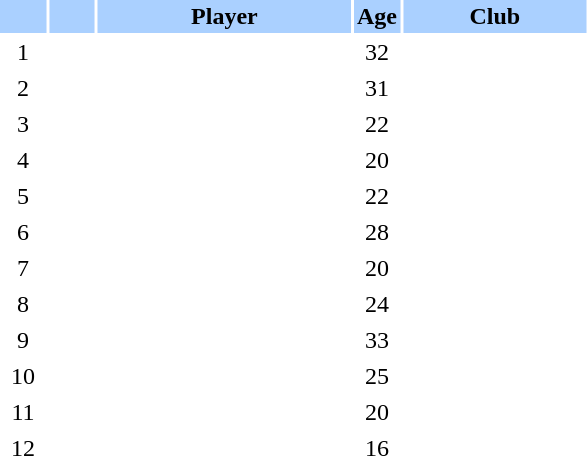<table class="sortable" border="0" cellspacing="2" cellpadding="2">
<tr style="background-color:#AAD0FF">
<th width=8%></th>
<th width=8%></th>
<th width=44%>Player</th>
<th width=8%>Age</th>
<th width=32%>Club</th>
</tr>
<tr>
<td style="text-align: center;">1</td>
<td style="text-align: center;"></td>
<td></td>
<td style="text-align: center;">32</td>
<td></td>
</tr>
<tr>
<td style="text-align: center;">2</td>
<td style="text-align: center;"></td>
<td></td>
<td style="text-align: center;">31</td>
<td></td>
</tr>
<tr>
<td style="text-align: center;">3</td>
<td style="text-align: center;"></td>
<td></td>
<td style="text-align: center;">22</td>
<td></td>
</tr>
<tr>
<td style="text-align: center;">4</td>
<td style="text-align: center;"></td>
<td></td>
<td style="text-align: center;">20</td>
<td></td>
</tr>
<tr>
<td style="text-align: center;">5</td>
<td style="text-align: center;"></td>
<td></td>
<td style="text-align: center;">22</td>
<td></td>
</tr>
<tr>
<td style="text-align: center;">6</td>
<td style="text-align: center;"></td>
<td></td>
<td style="text-align: center;">28</td>
<td></td>
</tr>
<tr>
<td style="text-align: center;">7</td>
<td style="text-align: center;"></td>
<td></td>
<td style="text-align: center;">20</td>
<td></td>
</tr>
<tr>
<td style="text-align: center;">8</td>
<td style="text-align: center;"></td>
<td></td>
<td style="text-align: center;">24</td>
<td></td>
</tr>
<tr>
<td style="text-align: center;">9</td>
<td style="text-align: center;"></td>
<td></td>
<td style="text-align: center;">33</td>
<td></td>
</tr>
<tr>
<td style="text-align: center;">10</td>
<td style="text-align: center;"></td>
<td></td>
<td style="text-align: center;">25</td>
<td></td>
</tr>
<tr>
<td style="text-align: center;">11</td>
<td style="text-align: center;"></td>
<td></td>
<td style="text-align: center;">20</td>
<td></td>
</tr>
<tr>
<td style="text-align: center;">12</td>
<td style="text-align: center;"></td>
<td></td>
<td style="text-align: center;">16</td>
<td></td>
</tr>
</table>
